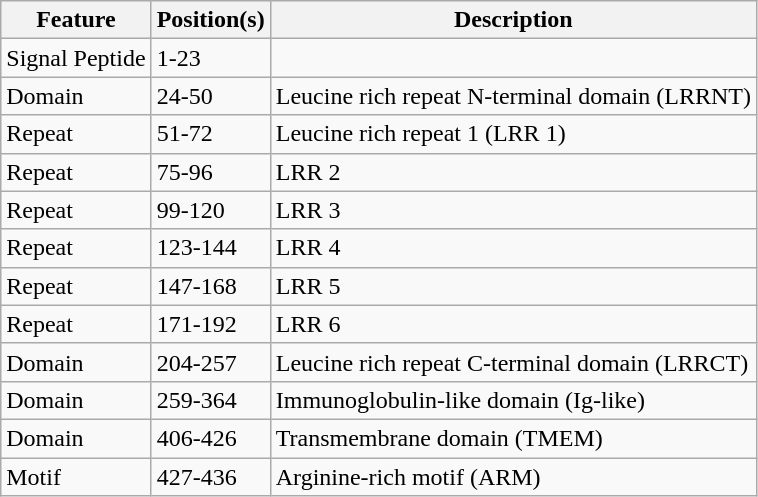<table class="wikitable">
<tr>
<th>Feature</th>
<th>Position(s)</th>
<th>Description</th>
</tr>
<tr>
<td>Signal Peptide</td>
<td>1-23</td>
<td></td>
</tr>
<tr>
<td>Domain</td>
<td>24-50</td>
<td>Leucine rich repeat N-terminal domain (LRRNT)</td>
</tr>
<tr>
<td>Repeat</td>
<td>51-72</td>
<td>Leucine rich repeat 1 (LRR 1)</td>
</tr>
<tr>
<td>Repeat</td>
<td>75-96</td>
<td>LRR 2</td>
</tr>
<tr>
<td>Repeat</td>
<td>99-120</td>
<td>LRR 3</td>
</tr>
<tr>
<td>Repeat</td>
<td>123-144</td>
<td>LRR 4</td>
</tr>
<tr>
<td>Repeat</td>
<td>147-168</td>
<td>LRR 5</td>
</tr>
<tr>
<td>Repeat</td>
<td>171-192</td>
<td>LRR 6</td>
</tr>
<tr>
<td>Domain</td>
<td>204-257</td>
<td>Leucine rich repeat C-terminal domain (LRRCT)</td>
</tr>
<tr>
<td>Domain</td>
<td>259-364</td>
<td>Immunoglobulin-like domain (Ig-like)</td>
</tr>
<tr>
<td>Domain</td>
<td>406-426</td>
<td>Transmembrane domain (TMEM)</td>
</tr>
<tr>
<td>Motif</td>
<td>427-436</td>
<td>Arginine-rich motif (ARM)</td>
</tr>
</table>
